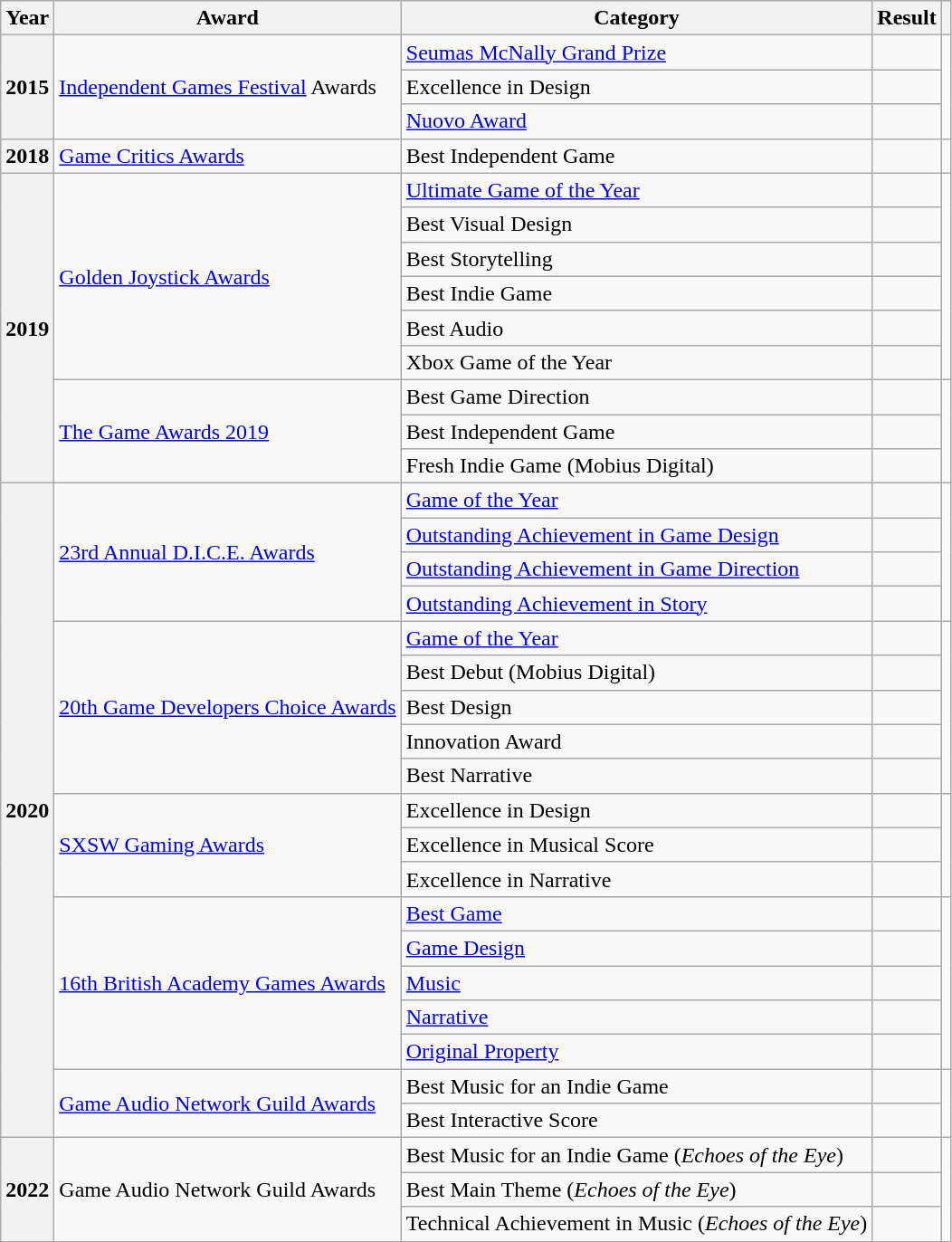<table class="wikitable sortable">
<tr>
<th scope=col>Year</th>
<th scope=col>Award</th>
<th scope=col>Category</th>
<th scope=col>Result</th>
<th scope=col class="unsortable"></th>
</tr>
<tr>
<th scope=rowgroup align="center" rowspan="3">2015</th>
<td rowspan="3"><a href='#'>Independent Games Festival</a> Awards</td>
<td><a href='#'>Seumas McNally Grand Prize</a></td>
<td></td>
<td rowspan="3" align="center"></td>
</tr>
<tr>
<td>Excellence in Design</td>
<td></td>
</tr>
<tr>
<td><a href='#'>Nuovo Award</a></td>
<td></td>
</tr>
<tr>
<th scope=row align="center">2018</th>
<td><a href='#'>Game Critics Awards</a></td>
<td>Best Independent Game</td>
<td></td>
<td align="center"></td>
</tr>
<tr>
<th scope=rowgroup rowspan="9">2019</th>
<td rowspan="6"><a href='#'>Golden Joystick Awards</a></td>
<td><a href='#'>Ultimate Game of the Year</a></td>
<td></td>
<td rowspan="6" align="center"><br><br></td>
</tr>
<tr>
<td>Best Visual Design</td>
<td></td>
</tr>
<tr>
<td>Best Storytelling</td>
<td></td>
</tr>
<tr>
<td>Best Indie Game</td>
<td></td>
</tr>
<tr>
<td>Best Audio</td>
<td></td>
</tr>
<tr>
<td>Xbox Game of the Year</td>
<td></td>
</tr>
<tr>
<td rowspan="3"><a href='#'>The Game Awards 2019</a></td>
<td>Best Game Direction</td>
<td></td>
<td rowspan="3" align="center"></td>
</tr>
<tr>
<td>Best Independent Game</td>
<td></td>
</tr>
<tr>
<td>Fresh Indie Game (Mobius Digital)</td>
<td></td>
</tr>
<tr>
<th scope=rowgroup rowspan="19">2020</th>
<td rowspan="4"><a href='#'>23rd Annual D.I.C.E. Awards</a></td>
<td><a href='#'>Game of the Year</a></td>
<td></td>
<td rowspan="4" align="center"></td>
</tr>
<tr>
<td><a href='#'>Outstanding Achievement in Game Design</a></td>
<td></td>
</tr>
<tr>
<td><a href='#'>Outstanding Achievement in Game Direction</a></td>
<td></td>
</tr>
<tr>
<td><a href='#'>Outstanding Achievement in Story</a></td>
<td></td>
</tr>
<tr>
<td rowspan="5"><a href='#'>20th Game Developers Choice Awards</a></td>
<td><a href='#'>Game of the Year</a></td>
<td></td>
<td rowspan="5" align="center"></td>
</tr>
<tr>
<td>Best Debut (Mobius Digital)</td>
<td></td>
</tr>
<tr>
<td>Best Design</td>
<td></td>
</tr>
<tr>
<td>Innovation Award</td>
<td></td>
</tr>
<tr>
<td>Best Narrative</td>
<td></td>
</tr>
<tr>
<td rowspan="3"><a href='#'>SXSW Gaming Awards</a></td>
<td>Excellence in Design</td>
<td></td>
<td rowspan="3" align="center"></td>
</tr>
<tr>
<td>Excellence in Musical Score</td>
<td></td>
</tr>
<tr>
<td>Excellence in Narrative</td>
<td></td>
</tr>
<tr>
<td rowspan="5"><a href='#'>16th British Academy Games Awards</a></td>
<td><a href='#'>Best Game</a></td>
<td></td>
<td rowspan="5" align="center"><br></td>
</tr>
<tr>
<td><a href='#'>Game Design</a></td>
<td></td>
</tr>
<tr>
<td><a href='#'>Music</a></td>
<td></td>
</tr>
<tr>
<td><a href='#'>Narrative</a></td>
<td></td>
</tr>
<tr>
<td><a href='#'>Original Property</a></td>
<td></td>
</tr>
<tr>
<td rowspan="2"><a href='#'>Game Audio Network Guild Awards</a></td>
<td>Best Music for an Indie Game</td>
<td></td>
<td rowspan="2" align="center"></td>
</tr>
<tr>
<td>Best Interactive Score</td>
<td></td>
</tr>
<tr>
<th scope=rowgroup rowspan="3">2022</th>
<td rowspan="3">Game Audio Network Guild Awards</td>
<td>Best Music for an Indie Game (<em>Echoes of the Eye</em>)</td>
<td></td>
<td rowspan="3" align="center"><br></td>
</tr>
<tr>
<td>Best Main Theme (<em>Echoes of the Eye</em>)</td>
<td></td>
</tr>
<tr>
<td>Technical Achievement in Music (<em>Echoes of the Eye</em>)</td>
<td></td>
</tr>
</table>
